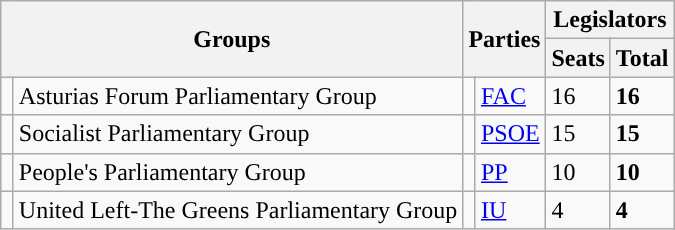<table class="wikitable" style="text-align:left;">
<tr>
<th colspan="2" rowspan="2">Groups</th>
<th colspan="2" rowspan="2">Parties</th>
<th colspan="2">Legislators</th>
</tr>
<tr>
<th>Seats</th>
<th>Total</th>
</tr>
<tr>
<td></td>
<td>Asturias Forum Parliamentary Group</td>
<td></td>
<td align="left"><a href='#'>FAC</a></td>
<td>16</td>
<td><strong>16</strong></td>
</tr>
<tr>
<td width="1" style="color:inherit;background:"></td>
<td>Socialist Parliamentary Group</td>
<td width="1" style="color:inherit;background:"></td>
<td align="left"><a href='#'>PSOE</a></td>
<td>15</td>
<td><strong>15</strong></td>
</tr>
<tr>
<td style="color:inherit;background:"></td>
<td>People's Parliamentary Group</td>
<td style="color:inherit;background:"></td>
<td align="left"><a href='#'>PP</a></td>
<td>10</td>
<td><strong>10</strong></td>
</tr>
<tr>
<td style="color:inherit;background:"></td>
<td>United Left-The Greens Parliamentary Group</td>
<td style="color:inherit;background:"></td>
<td align="left"><a href='#'>IU</a></td>
<td>4</td>
<td><strong>4</strong></td>
</tr>
</table>
